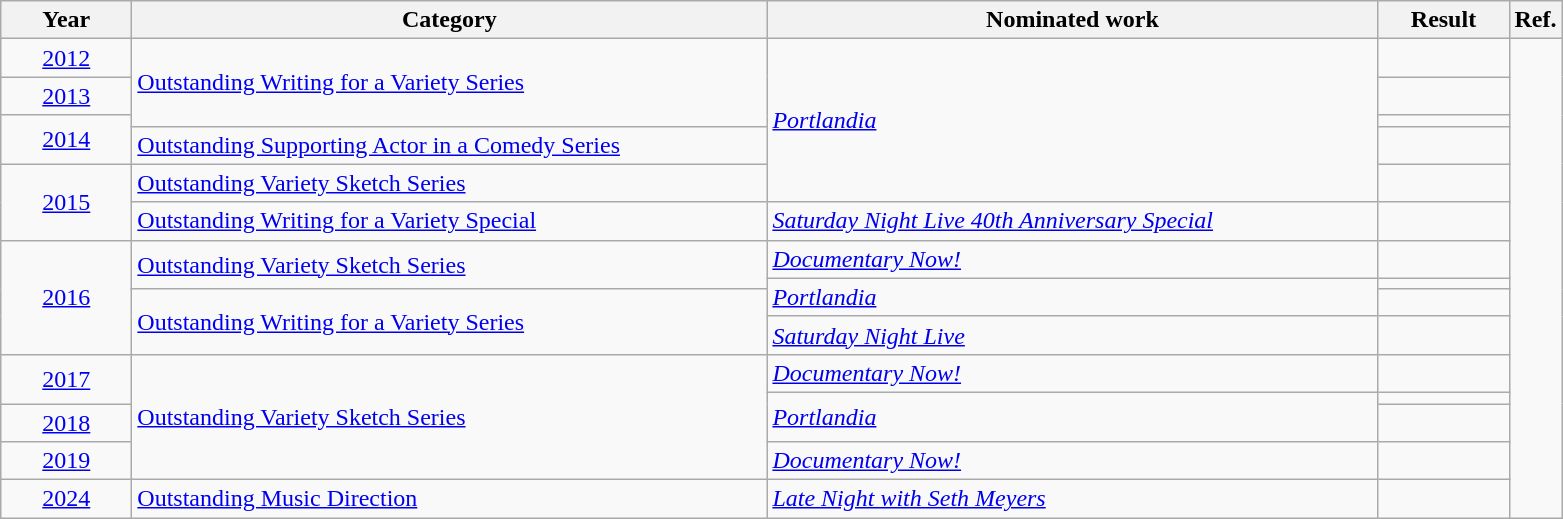<table class=wikitable>
<tr>
<th scope="col" style="width:5em;">Year</th>
<th scope="col" style="width:26em;">Category</th>
<th scope="col" style="width:25em;">Nominated work</th>
<th scope="col" style="width:5em;">Result</th>
<th>Ref.</th>
</tr>
<tr>
<td style="text-align:center;"><a href='#'>2012</a></td>
<td rowspan=3><a href='#'>Outstanding Writing for a Variety Series</a></td>
<td rowspan=5><em><a href='#'>Portlandia</a></em></td>
<td></td>
<td rowspan="15"></td>
</tr>
<tr>
<td style="text-align:center;"><a href='#'>2013</a></td>
<td></td>
</tr>
<tr>
<td style="text-align:center;", rowspan=2><a href='#'>2014</a></td>
<td></td>
</tr>
<tr>
<td><a href='#'>Outstanding Supporting Actor in a Comedy Series</a></td>
<td></td>
</tr>
<tr>
<td style="text-align:center;", rowspan=2><a href='#'>2015</a></td>
<td><a href='#'>Outstanding Variety Sketch Series</a></td>
<td></td>
</tr>
<tr>
<td><a href='#'>Outstanding Writing for a Variety Special</a></td>
<td><em><a href='#'>Saturday Night Live 40th Anniversary Special</a></em></td>
<td></td>
</tr>
<tr>
<td style="text-align:center;", rowspan=4><a href='#'>2016</a></td>
<td rowspan=2><a href='#'>Outstanding Variety Sketch Series</a></td>
<td><em><a href='#'>Documentary Now!</a></em></td>
<td></td>
</tr>
<tr>
<td rowspan=2><em><a href='#'>Portlandia</a></em></td>
<td></td>
</tr>
<tr>
<td rowspan=2><a href='#'>Outstanding Writing for a Variety Series</a></td>
<td></td>
</tr>
<tr>
<td><em><a href='#'>Saturday Night Live</a></em></td>
<td></td>
</tr>
<tr>
<td style="text-align:center;", rowspan=2><a href='#'>2017</a></td>
<td rowspan=4><a href='#'>Outstanding Variety Sketch Series</a></td>
<td><em><a href='#'>Documentary Now!</a></em></td>
<td></td>
</tr>
<tr>
<td rowspan=2><em><a href='#'>Portlandia</a></em></td>
<td></td>
</tr>
<tr>
<td style="text-align:center;"><a href='#'>2018</a></td>
<td></td>
</tr>
<tr>
<td style="text-align:center;"><a href='#'>2019</a></td>
<td><em><a href='#'>Documentary Now!</a></em></td>
<td></td>
</tr>
<tr>
<td style="text-align:center;"><a href='#'>2024</a></td>
<td><a href='#'>Outstanding Music Direction</a></td>
<td><em><a href='#'>Late Night with Seth Meyers</a></em></td>
<td></td>
</tr>
</table>
